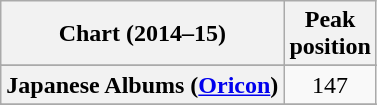<table class="wikitable sortable plainrowheaders" style="text-align:center;">
<tr>
<th>Chart (2014–15)</th>
<th>Peak<br>position</th>
</tr>
<tr>
</tr>
<tr>
</tr>
<tr>
<th scope="row">Japanese Albums (<a href='#'>Oricon</a>)</th>
<td>147</td>
</tr>
<tr>
</tr>
<tr>
</tr>
<tr>
</tr>
</table>
